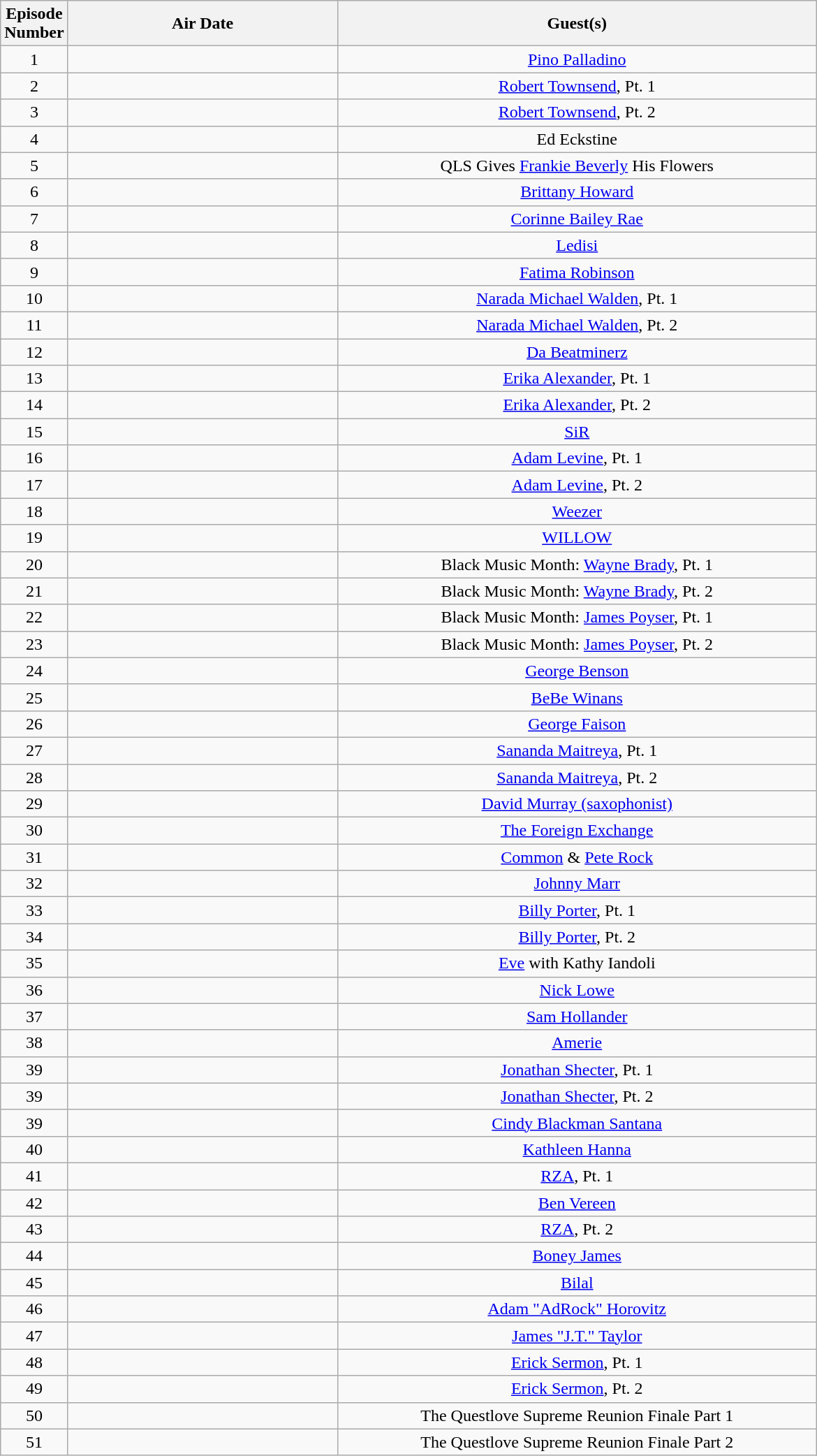<table class="wikitable" style="text-align: center;">
<tr>
<th scope="col" style="width: 20px;">Episode Number</th>
<th scope="col" style="width: 250px;">Air Date</th>
<th scope="col" style="width: 450px;">Guest(s)</th>
</tr>
<tr>
<td>1</td>
<td></td>
<td><a href='#'>Pino Palladino</a></td>
</tr>
<tr>
<td>2</td>
<td></td>
<td><a href='#'>Robert Townsend</a>, Pt. 1</td>
</tr>
<tr>
<td>3</td>
<td></td>
<td><a href='#'>Robert Townsend</a>, Pt. 2</td>
</tr>
<tr>
<td>4</td>
<td></td>
<td>Ed Eckstine</td>
</tr>
<tr>
<td>5</td>
<td></td>
<td>QLS Gives <a href='#'>Frankie Beverly</a> His Flowers</td>
</tr>
<tr>
<td>6</td>
<td></td>
<td><a href='#'>Brittany Howard</a></td>
</tr>
<tr>
<td>7</td>
<td></td>
<td><a href='#'>Corinne Bailey Rae</a></td>
</tr>
<tr>
<td>8</td>
<td></td>
<td><a href='#'>Ledisi</a></td>
</tr>
<tr>
<td>9</td>
<td></td>
<td><a href='#'>Fatima Robinson</a></td>
</tr>
<tr>
<td>10</td>
<td></td>
<td><a href='#'>Narada Michael Walden</a>, Pt. 1</td>
</tr>
<tr>
<td>11</td>
<td></td>
<td><a href='#'>Narada Michael Walden</a>, Pt. 2</td>
</tr>
<tr>
<td>12</td>
<td></td>
<td><a href='#'>Da Beatminerz</a></td>
</tr>
<tr>
<td>13</td>
<td></td>
<td><a href='#'>Erika Alexander</a>, Pt. 1</td>
</tr>
<tr>
<td>14</td>
<td></td>
<td><a href='#'>Erika Alexander</a>, Pt. 2</td>
</tr>
<tr>
<td>15</td>
<td></td>
<td><a href='#'>SiR</a></td>
</tr>
<tr>
<td>16</td>
<td></td>
<td><a href='#'>Adam Levine</a>, Pt. 1</td>
</tr>
<tr>
<td>17</td>
<td></td>
<td><a href='#'>Adam Levine</a>, Pt. 2</td>
</tr>
<tr>
<td>18</td>
<td></td>
<td><a href='#'>Weezer</a></td>
</tr>
<tr>
<td>19</td>
<td></td>
<td><a href='#'>WILLOW</a></td>
</tr>
<tr>
<td>20</td>
<td></td>
<td>Black Music Month: <a href='#'>Wayne Brady</a>, Pt. 1</td>
</tr>
<tr>
<td>21</td>
<td></td>
<td>Black Music Month: <a href='#'>Wayne Brady</a>, Pt. 2</td>
</tr>
<tr>
<td>22</td>
<td></td>
<td>Black Music Month: <a href='#'>James Poyser</a>, Pt. 1</td>
</tr>
<tr>
<td>23</td>
<td></td>
<td>Black Music Month: <a href='#'>James Poyser</a>, Pt. 2</td>
</tr>
<tr>
<td>24</td>
<td></td>
<td><a href='#'>George Benson</a></td>
</tr>
<tr>
<td>25</td>
<td></td>
<td><a href='#'>BeBe Winans</a></td>
</tr>
<tr>
<td>26</td>
<td></td>
<td><a href='#'>George Faison</a></td>
</tr>
<tr>
<td>27</td>
<td></td>
<td><a href='#'>Sananda Maitreya</a>, Pt. 1</td>
</tr>
<tr>
<td>28</td>
<td></td>
<td><a href='#'>Sananda Maitreya</a>, Pt. 2</td>
</tr>
<tr>
<td>29</td>
<td></td>
<td><a href='#'>David Murray (saxophonist)</a></td>
</tr>
<tr>
<td>30</td>
<td></td>
<td><a href='#'>The Foreign Exchange</a></td>
</tr>
<tr>
<td>31</td>
<td></td>
<td><a href='#'>Common</a> & <a href='#'>Pete Rock</a></td>
</tr>
<tr>
<td>32</td>
<td></td>
<td><a href='#'>Johnny Marr</a></td>
</tr>
<tr>
<td>33</td>
<td></td>
<td><a href='#'>Billy Porter</a>, Pt. 1</td>
</tr>
<tr>
<td>34</td>
<td></td>
<td><a href='#'>Billy Porter</a>, Pt. 2</td>
</tr>
<tr>
<td>35</td>
<td></td>
<td><a href='#'>Eve</a> with Kathy Iandoli</td>
</tr>
<tr>
<td>36</td>
<td></td>
<td><a href='#'>Nick Lowe</a></td>
</tr>
<tr>
<td>37</td>
<td></td>
<td><a href='#'>Sam Hollander</a></td>
</tr>
<tr>
<td>38</td>
<td></td>
<td><a href='#'>Amerie</a></td>
</tr>
<tr>
<td>39</td>
<td></td>
<td><a href='#'>Jonathan Shecter</a>, Pt. 1</td>
</tr>
<tr>
<td>39</td>
<td></td>
<td><a href='#'>Jonathan Shecter</a>, Pt. 2</td>
</tr>
<tr>
<td>39</td>
<td></td>
<td><a href='#'>Cindy Blackman Santana</a></td>
</tr>
<tr>
<td>40</td>
<td></td>
<td><a href='#'>Kathleen Hanna</a></td>
</tr>
<tr>
<td>41</td>
<td></td>
<td><a href='#'>RZA</a>, Pt. 1</td>
</tr>
<tr>
<td>42</td>
<td></td>
<td><a href='#'>Ben Vereen</a></td>
</tr>
<tr>
<td>43</td>
<td></td>
<td><a href='#'>RZA</a>, Pt. 2</td>
</tr>
<tr>
<td>44</td>
<td></td>
<td><a href='#'>Boney James</a></td>
</tr>
<tr>
<td>45</td>
<td></td>
<td><a href='#'>Bilal</a></td>
</tr>
<tr>
<td>46</td>
<td></td>
<td><a href='#'>Adam "AdRock" Horovitz</a></td>
</tr>
<tr>
<td>47</td>
<td></td>
<td><a href='#'>James "J.T." Taylor</a></td>
</tr>
<tr>
<td>48</td>
<td></td>
<td><a href='#'>Erick Sermon</a>, Pt. 1</td>
</tr>
<tr>
<td>49</td>
<td></td>
<td><a href='#'>Erick Sermon</a>, Pt. 2</td>
</tr>
<tr>
<td>50</td>
<td></td>
<td>The Questlove Supreme Reunion Finale Part 1</td>
</tr>
<tr>
<td>51</td>
<td></td>
<td>The Questlove Supreme Reunion Finale Part 2</td>
</tr>
</table>
